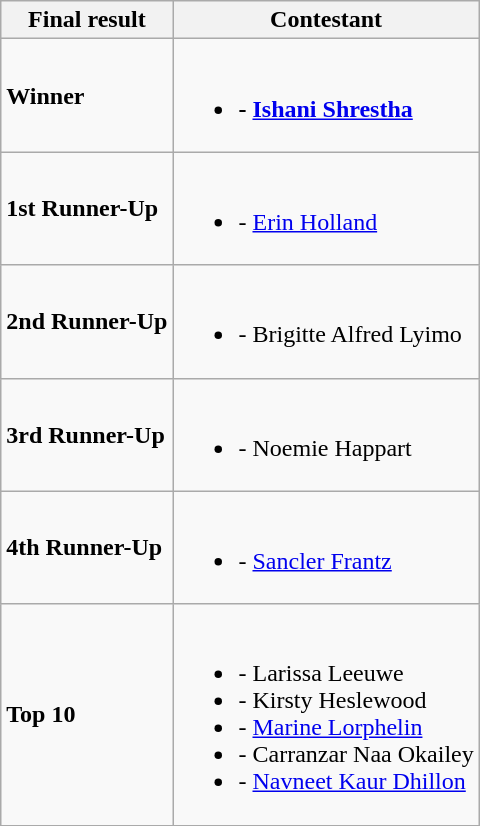<table class="wikitable">
<tr>
<th>Final result</th>
<th>Contestant</th>
</tr>
<tr>
<td><strong>Winner</strong></td>
<td><br><ul><li><strong> - <a href='#'>Ishani Shrestha</a></strong></li></ul></td>
</tr>
<tr>
<td><strong>1st Runner-Up</strong></td>
<td><br><ul><li> - <a href='#'>Erin Holland</a></li></ul></td>
</tr>
<tr>
<td><strong>2nd Runner-Up</strong></td>
<td><br><ul><li> - Brigitte Alfred Lyimo</li></ul></td>
</tr>
<tr>
<td><strong>3rd Runner-Up</strong></td>
<td><br><ul><li> - Noemie Happart</li></ul></td>
</tr>
<tr>
<td><strong>4th Runner-Up</strong></td>
<td><br><ul><li> - <a href='#'>Sancler Frantz</a></li></ul></td>
</tr>
<tr>
<td><strong>Top 10</strong></td>
<td><br><ul><li> - Larissa Leeuwe</li><li> - Kirsty Heslewood</li><li> - <a href='#'>Marine Lorphelin</a></li><li> - Carranzar Naa Okailey</li><li> - <a href='#'>Navneet Kaur Dhillon</a></li></ul></td>
</tr>
<tr>
</tr>
</table>
